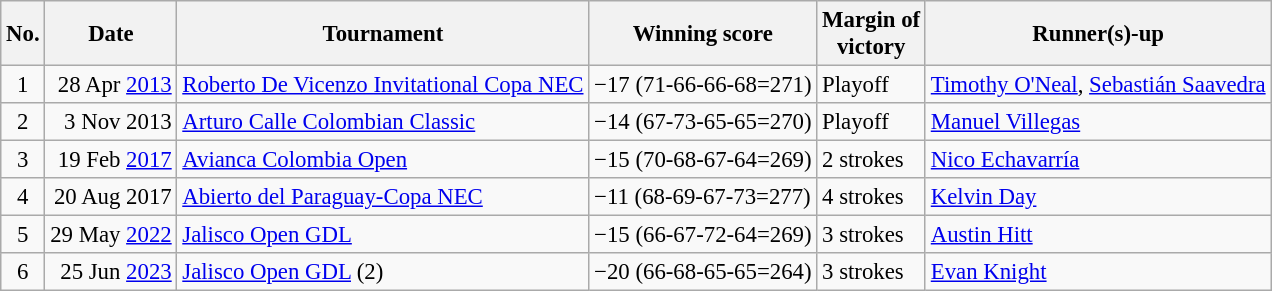<table class="wikitable" style="font-size:95%;">
<tr>
<th>No.</th>
<th>Date</th>
<th>Tournament</th>
<th>Winning score</th>
<th>Margin of<br>victory</th>
<th>Runner(s)-up</th>
</tr>
<tr>
<td align=center>1</td>
<td align=right>28 Apr <a href='#'>2013</a></td>
<td><a href='#'>Roberto De Vicenzo Invitational Copa NEC</a></td>
<td>−17 (71-66-66-68=271)</td>
<td>Playoff</td>
<td> <a href='#'>Timothy O'Neal</a>,  <a href='#'>Sebastián Saavedra</a></td>
</tr>
<tr>
<td align=center>2</td>
<td align=right>3 Nov 2013</td>
<td><a href='#'>Arturo Calle Colombian Classic</a></td>
<td>−14 (67-73-65-65=270)</td>
<td>Playoff</td>
<td> <a href='#'>Manuel Villegas</a></td>
</tr>
<tr>
<td align=center>3</td>
<td align=right>19 Feb <a href='#'>2017</a></td>
<td><a href='#'>Avianca Colombia Open</a></td>
<td>−15 (70-68-67-64=269)</td>
<td>2 strokes</td>
<td> <a href='#'>Nico Echavarría</a></td>
</tr>
<tr>
<td align=center>4</td>
<td align=right>20 Aug 2017</td>
<td><a href='#'>Abierto del Paraguay-Copa NEC</a></td>
<td>−11 (68-69-67-73=277)</td>
<td>4 strokes</td>
<td> <a href='#'>Kelvin Day</a></td>
</tr>
<tr>
<td align=center>5</td>
<td align=right>29 May <a href='#'>2022</a></td>
<td><a href='#'>Jalisco Open GDL</a></td>
<td>−15 (66-67-72-64=269)</td>
<td>3 strokes</td>
<td> <a href='#'>Austin Hitt</a></td>
</tr>
<tr>
<td align=center>6</td>
<td align=right>25 Jun <a href='#'>2023</a></td>
<td><a href='#'>Jalisco Open GDL</a> (2)</td>
<td>−20 (66-68-65-65=264)</td>
<td>3 strokes</td>
<td> <a href='#'>Evan Knight</a></td>
</tr>
</table>
